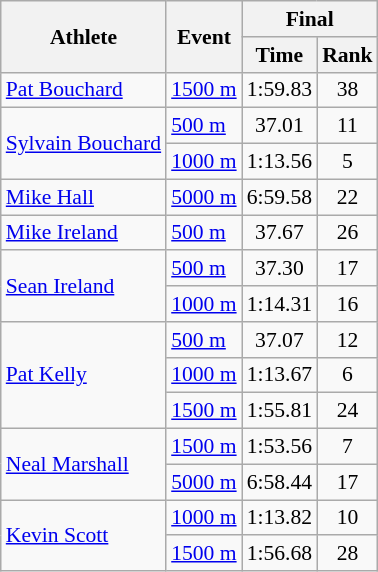<table class="wikitable" style="font-size:90%">
<tr>
<th rowspan="2">Athlete</th>
<th rowspan="2">Event</th>
<th colspan="2">Final</th>
</tr>
<tr>
<th>Time</th>
<th>Rank</th>
</tr>
<tr align="center">
<td align="left"><a href='#'>Pat Bouchard</a></td>
<td align="left"><a href='#'>1500 m</a></td>
<td>1:59.83</td>
<td>38</td>
</tr>
<tr align="center">
<td align="left" rowspan=2><a href='#'>Sylvain Bouchard</a></td>
<td align="left"><a href='#'>500 m</a></td>
<td>37.01</td>
<td>11</td>
</tr>
<tr align="center">
<td align="left"><a href='#'>1000 m</a></td>
<td>1:13.56</td>
<td>5</td>
</tr>
<tr align="center">
<td align="left"><a href='#'>Mike Hall</a></td>
<td align="left"><a href='#'>5000 m</a></td>
<td>6:59.58</td>
<td>22</td>
</tr>
<tr align="center">
<td align="left"><a href='#'>Mike Ireland</a></td>
<td align="left"><a href='#'>500 m</a></td>
<td>37.67</td>
<td>26</td>
</tr>
<tr align="center">
<td align="left" rowspan=2><a href='#'>Sean Ireland</a></td>
<td align="left"><a href='#'>500 m</a></td>
<td>37.30</td>
<td>17</td>
</tr>
<tr align="center">
<td align="left"><a href='#'>1000 m</a></td>
<td>1:14.31</td>
<td>16</td>
</tr>
<tr align="center">
<td align="left" rowspan=3><a href='#'>Pat Kelly</a></td>
<td align="left"><a href='#'>500 m</a></td>
<td>37.07</td>
<td>12</td>
</tr>
<tr align="center">
<td align="left"><a href='#'>1000 m</a></td>
<td>1:13.67</td>
<td>6</td>
</tr>
<tr align="center">
<td align="left"><a href='#'>1500 m</a></td>
<td>1:55.81</td>
<td>24</td>
</tr>
<tr align="center">
<td align="left" rowspan=2><a href='#'>Neal Marshall</a></td>
<td align="left"><a href='#'>1500 m</a></td>
<td>1:53.56</td>
<td>7</td>
</tr>
<tr align="center">
<td align="left"><a href='#'>5000 m</a></td>
<td>6:58.44</td>
<td>17</td>
</tr>
<tr align="center">
<td align="left" rowspan=2><a href='#'>Kevin Scott</a></td>
<td align="left"><a href='#'>1000 m</a></td>
<td>1:13.82</td>
<td>10</td>
</tr>
<tr align="center">
<td align="left"><a href='#'>1500 m</a></td>
<td>1:56.68</td>
<td>28</td>
</tr>
</table>
